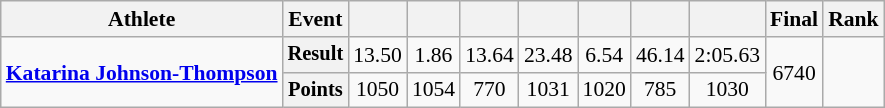<table class=wikitable style=font-size:90%>
<tr>
<th>Athlete</th>
<th>Event</th>
<th></th>
<th></th>
<th></th>
<th></th>
<th></th>
<th></th>
<th></th>
<th>Final</th>
<th>Rank</th>
</tr>
<tr align=center>
<td rowspan=2 align=left><strong><a href='#'>Katarina Johnson-Thompson</a></strong></td>
<th style=font-size:95%>Result</th>
<td>13.50</td>
<td>1.86</td>
<td>13.64</td>
<td>23.48</td>
<td>6.54</td>
<td>46.14 </td>
<td>2:05.63 </td>
<td rowspan=2>6740 </td>
<td rowspan=2></td>
</tr>
<tr align=center>
<th style=font-size:95%>Points</th>
<td>1050</td>
<td>1054</td>
<td>770</td>
<td>1031</td>
<td>1020</td>
<td>785</td>
<td>1030</td>
</tr>
</table>
